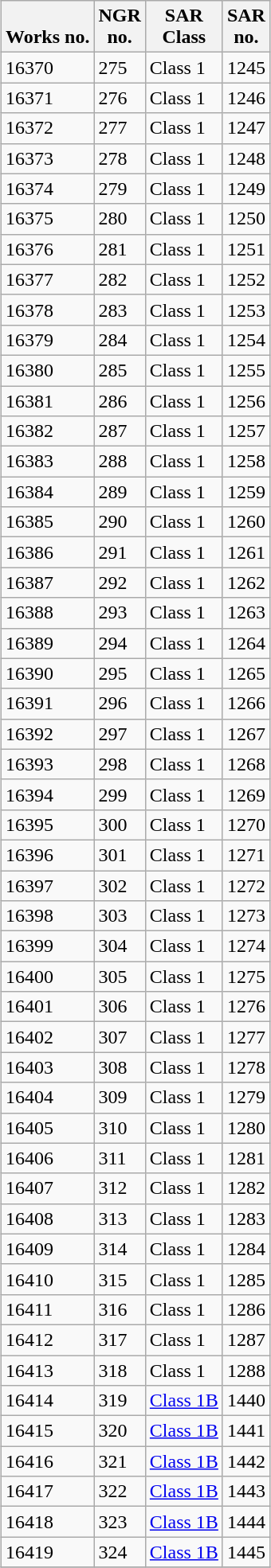<table class="wikitable collapsible collapsed sortable" style="margin:0.5em auto; font-size:100%;">
<tr>
<th><br>Works no.</th>
<th>NGR<br>no.</th>
<th>SAR<br>Class</th>
<th>SAR<br>no.</th>
</tr>
<tr>
<td>16370</td>
<td>275</td>
<td>Class 1</td>
<td>1245</td>
</tr>
<tr>
<td>16371</td>
<td>276</td>
<td>Class 1</td>
<td>1246</td>
</tr>
<tr>
<td>16372</td>
<td>277</td>
<td>Class 1</td>
<td>1247</td>
</tr>
<tr>
<td>16373</td>
<td>278</td>
<td>Class 1</td>
<td>1248</td>
</tr>
<tr>
<td>16374</td>
<td>279</td>
<td>Class 1</td>
<td>1249</td>
</tr>
<tr>
<td>16375</td>
<td>280</td>
<td>Class 1</td>
<td>1250</td>
</tr>
<tr>
<td>16376</td>
<td>281</td>
<td>Class 1</td>
<td>1251</td>
</tr>
<tr>
<td>16377</td>
<td>282</td>
<td>Class 1</td>
<td>1252</td>
</tr>
<tr>
<td>16378</td>
<td>283</td>
<td>Class 1</td>
<td>1253</td>
</tr>
<tr>
<td>16379</td>
<td>284</td>
<td>Class 1</td>
<td>1254</td>
</tr>
<tr>
<td>16380</td>
<td>285</td>
<td>Class 1</td>
<td>1255</td>
</tr>
<tr>
<td>16381</td>
<td>286</td>
<td>Class 1</td>
<td>1256</td>
</tr>
<tr>
<td>16382</td>
<td>287</td>
<td>Class 1</td>
<td>1257</td>
</tr>
<tr>
<td>16383</td>
<td>288</td>
<td>Class 1</td>
<td>1258</td>
</tr>
<tr>
<td>16384</td>
<td>289</td>
<td>Class 1</td>
<td>1259</td>
</tr>
<tr>
<td>16385</td>
<td>290</td>
<td>Class 1</td>
<td>1260</td>
</tr>
<tr>
<td>16386</td>
<td>291</td>
<td>Class 1</td>
<td>1261</td>
</tr>
<tr>
<td>16387</td>
<td>292</td>
<td>Class 1</td>
<td>1262</td>
</tr>
<tr>
<td>16388</td>
<td>293</td>
<td>Class 1</td>
<td>1263</td>
</tr>
<tr>
<td>16389</td>
<td>294</td>
<td>Class 1</td>
<td>1264</td>
</tr>
<tr>
<td>16390</td>
<td>295</td>
<td>Class 1</td>
<td>1265</td>
</tr>
<tr>
<td>16391</td>
<td>296</td>
<td>Class 1</td>
<td>1266</td>
</tr>
<tr>
<td>16392</td>
<td>297</td>
<td>Class 1</td>
<td>1267</td>
</tr>
<tr>
<td>16393</td>
<td>298</td>
<td>Class 1</td>
<td>1268</td>
</tr>
<tr>
<td>16394</td>
<td>299</td>
<td>Class 1</td>
<td>1269</td>
</tr>
<tr>
<td>16395</td>
<td>300</td>
<td>Class 1</td>
<td>1270</td>
</tr>
<tr>
<td>16396</td>
<td>301</td>
<td>Class 1</td>
<td>1271</td>
</tr>
<tr>
<td>16397</td>
<td>302</td>
<td>Class 1</td>
<td>1272</td>
</tr>
<tr>
<td>16398</td>
<td>303</td>
<td>Class 1</td>
<td>1273</td>
</tr>
<tr>
<td>16399</td>
<td>304</td>
<td>Class 1</td>
<td>1274</td>
</tr>
<tr>
<td>16400</td>
<td>305</td>
<td>Class 1</td>
<td>1275</td>
</tr>
<tr>
<td>16401</td>
<td>306</td>
<td>Class 1</td>
<td>1276</td>
</tr>
<tr>
<td>16402</td>
<td>307</td>
<td>Class 1</td>
<td>1277</td>
</tr>
<tr>
<td>16403</td>
<td>308</td>
<td>Class 1</td>
<td>1278</td>
</tr>
<tr>
<td>16404</td>
<td>309</td>
<td>Class 1</td>
<td>1279</td>
</tr>
<tr>
<td>16405</td>
<td>310</td>
<td>Class 1</td>
<td>1280</td>
</tr>
<tr>
<td>16406</td>
<td>311</td>
<td>Class 1</td>
<td>1281</td>
</tr>
<tr>
<td>16407</td>
<td>312</td>
<td>Class 1</td>
<td>1282</td>
</tr>
<tr>
<td>16408</td>
<td>313</td>
<td>Class 1</td>
<td>1283</td>
</tr>
<tr>
<td>16409</td>
<td>314</td>
<td>Class 1</td>
<td>1284</td>
</tr>
<tr>
<td>16410</td>
<td>315</td>
<td>Class 1</td>
<td>1285</td>
</tr>
<tr>
<td>16411</td>
<td>316</td>
<td>Class 1</td>
<td>1286</td>
</tr>
<tr>
<td>16412</td>
<td>317</td>
<td>Class 1</td>
<td>1287</td>
</tr>
<tr>
<td>16413</td>
<td>318</td>
<td>Class 1</td>
<td>1288</td>
</tr>
<tr>
<td>16414</td>
<td>319</td>
<td><a href='#'>Class 1B</a></td>
<td>1440</td>
</tr>
<tr>
<td>16415</td>
<td>320</td>
<td><a href='#'>Class 1B</a></td>
<td>1441</td>
</tr>
<tr>
<td>16416</td>
<td>321</td>
<td><a href='#'>Class 1B</a></td>
<td>1442</td>
</tr>
<tr>
<td>16417</td>
<td>322</td>
<td><a href='#'>Class 1B</a></td>
<td>1443</td>
</tr>
<tr>
<td>16418</td>
<td>323</td>
<td><a href='#'>Class 1B</a></td>
<td>1444</td>
</tr>
<tr>
<td>16419</td>
<td>324</td>
<td><a href='#'>Class 1B</a></td>
<td>1445</td>
</tr>
<tr>
</tr>
</table>
